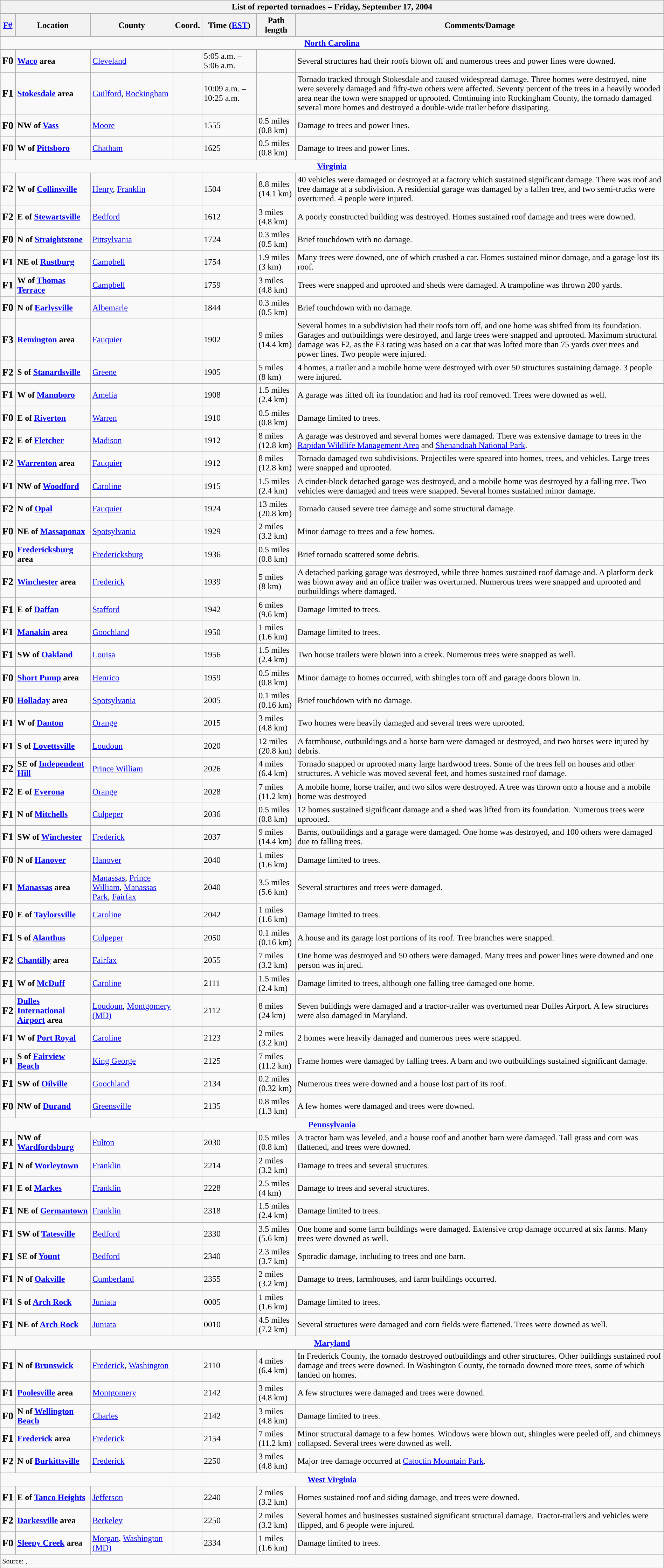<table class="wikitable collapsible" style="width:100%;">
<tr>
<th colspan="7">List of reported tornadoes – Friday, September 17, 2004</th>
</tr>
<tr>
<th><a href='#'>F#</a></th>
<th>Location</th>
<th>County</th>
<th>Coord.</th>
<th>Time (<a href='#'>EST</a>)</th>
<th>Path length</th>
<th>Comments/Damage</th>
</tr>
<tr>
<td colspan="7" align=center><strong><a href='#'>North Carolina</a></strong></td>
</tr>
<tr>
<td><big><strong>F0</strong></big></td>
<td><strong><a href='#'>Waco</a> area</strong></td>
<td><a href='#'>Cleveland</a></td>
<td></td>
<td>5:05 a.m. – 5:06 a.m.</td>
<td></td>
<td>Several structures had their roofs blown off and numerous trees and power lines were downed.</td>
</tr>
<tr>
<td><big><strong>F1</strong></big></td>
<td><strong><a href='#'>Stokesdale</a> area</strong></td>
<td><a href='#'>Guilford</a>, <a href='#'>Rockingham</a></td>
<td></td>
<td>10:09 a.m. – 10:25 a.m.</td>
<td></td>
<td>Tornado tracked through Stokesdale and caused widespread damage. Three homes were destroyed, nine were severely damaged and fifty-two others were affected. Seventy percent of the trees in a heavily wooded area near the town were snapped or uprooted. Continuing into Rockingham County, the tornado damaged several more homes and destroyed a double-wide trailer before dissipating.</td>
</tr>
<tr>
<td><big><strong>F0</strong></big></td>
<td><strong>NW of <a href='#'>Vass</a></strong></td>
<td><a href='#'>Moore</a></td>
<td></td>
<td>1555</td>
<td>0.5 miles <br>(0.8 km)</td>
<td>Damage to trees and power lines.</td>
</tr>
<tr>
<td><big><strong>F0</strong></big></td>
<td><strong>W of <a href='#'>Pittsboro</a></strong></td>
<td><a href='#'>Chatham</a></td>
<td></td>
<td>1625</td>
<td>0.5 miles <br>(0.8 km)</td>
<td>Damage to trees and power lines.</td>
</tr>
<tr>
<td colspan="7" align=center><strong><a href='#'>Virginia</a></strong></td>
</tr>
<tr>
<td><big><strong>F2</strong></big></td>
<td><strong>W of <a href='#'>Collinsville</a> </strong></td>
<td><a href='#'>Henry</a>, <a href='#'>Franklin</a></td>
<td></td>
<td>1504</td>
<td>8.8 miles <br>(14.1 km)</td>
<td>40 vehicles were damaged or destroyed at a factory which sustained significant damage. There was roof and tree damage at a subdivision. A residential garage was damaged by a fallen tree, and two semi-trucks were overturned. 4 people were injured.</td>
</tr>
<tr>
<td><big><strong>F2</strong></big></td>
<td><strong>E of <a href='#'>Stewartsville</a> </strong></td>
<td><a href='#'>Bedford</a></td>
<td></td>
<td>1612</td>
<td>3 miles <br>(4.8 km)</td>
<td>A poorly constructed building was destroyed. Homes sustained roof damage and trees were downed.</td>
</tr>
<tr>
<td><big><strong>F0</strong></big></td>
<td><strong>N of <a href='#'>Straightstone</a> </strong></td>
<td><a href='#'>Pittsylvania</a></td>
<td></td>
<td>1724</td>
<td>0.3 miles <br>(0.5 km)</td>
<td>Brief touchdown with no damage.</td>
</tr>
<tr>
<td><big><strong>F1</strong></big></td>
<td><strong>NE of <a href='#'>Rustburg</a> </strong></td>
<td><a href='#'>Campbell</a></td>
<td></td>
<td>1754</td>
<td>1.9 miles <br>(3 km)</td>
<td>Many trees were downed, one of which crushed a car. Homes sustained minor damage, and a garage lost its roof.</td>
</tr>
<tr>
<td><big><strong>F1</strong></big></td>
<td><strong>W of <a href='#'>Thomas Terrace</a> </strong></td>
<td><a href='#'>Campbell</a></td>
<td></td>
<td>1759</td>
<td>3 miles <br>(4.8 km)</td>
<td>Trees were snapped and uprooted and sheds were damaged. A trampoline was thrown 200 yards.</td>
</tr>
<tr>
<td><big><strong>F0</strong></big></td>
<td><strong>N of <a href='#'>Earlysville</a> </strong></td>
<td><a href='#'>Albemarle</a></td>
<td></td>
<td>1844</td>
<td>0.3 miles <br>(0.5 km)</td>
<td>Brief touchdown with no damage.</td>
</tr>
<tr>
<td><big><strong>F3</strong></big></td>
<td><strong><a href='#'>Remington</a> area</strong></td>
<td><a href='#'>Fauquier</a></td>
<td></td>
<td>1902</td>
<td>9 miles <br>(14.4 km)</td>
<td>Several homes in a subdivision had their roofs torn off, and one home was shifted from its foundation. Garages and outbuildings were destroyed, and large trees were snapped and uprooted. Maximum structural damage was F2, as the F3 rating was based on a car that was lofted more than 75 yards over trees and power lines. Two people were injured.</td>
</tr>
<tr>
<td><big><strong>F2</strong></big></td>
<td><strong>S of <a href='#'>Stanardsville</a> </strong></td>
<td><a href='#'>Greene</a></td>
<td></td>
<td>1905</td>
<td>5 miles <br>(8 km)</td>
<td>4 homes, a trailer and a mobile home were destroyed with over 50 structures sustaining damage. 3 people were injured.</td>
</tr>
<tr>
<td><big><strong>F1</strong></big></td>
<td><strong>W of <a href='#'>Mannboro</a> </strong></td>
<td><a href='#'>Amelia</a></td>
<td></td>
<td>1908</td>
<td>1.5 miles <br>(2.4 km)</td>
<td>A garage was lifted off its foundation and had its roof removed. Trees were downed as well.</td>
</tr>
<tr>
<td><big><strong>F0</strong></big></td>
<td><strong>E of <a href='#'>Riverton</a> </strong></td>
<td><a href='#'>Warren</a></td>
<td></td>
<td>1910</td>
<td>0.5 miles <br>(0.8 km)</td>
<td>Damage limited to trees.</td>
</tr>
<tr>
<td><big><strong>F2</strong></big></td>
<td><strong>E of <a href='#'>Fletcher</a> </strong></td>
<td><a href='#'>Madison</a></td>
<td></td>
<td>1912</td>
<td>8 miles <br>(12.8 km)</td>
<td>A garage was destroyed and several homes were damaged. There was extensive damage to trees in the <a href='#'>Rapidan Wildlife Management Area</a> and <a href='#'>Shenandoah National Park</a>.</td>
</tr>
<tr>
<td><big><strong>F2</strong></big></td>
<td><strong><a href='#'>Warrenton</a> area</strong></td>
<td><a href='#'>Fauquier</a></td>
<td></td>
<td>1912</td>
<td>8 miles <br>(12.8 km)</td>
<td>Tornado damaged two subdivisions. Projectiles were speared into homes, trees, and vehicles. Large trees were snapped and uprooted.</td>
</tr>
<tr>
<td><big><strong>F1</strong></big></td>
<td><strong>NW of <a href='#'>Woodford</a> </strong></td>
<td><a href='#'>Caroline</a></td>
<td></td>
<td>1915</td>
<td>1.5 miles <br>(2.4 km)</td>
<td>A cinder-block detached garage was destroyed, and a mobile home was destroyed by a falling tree. Two vehicles were damaged and trees were snapped. Several homes sustained minor damage.</td>
</tr>
<tr>
<td><big><strong>F2</strong></big></td>
<td><strong>N of <a href='#'>Opal</a> </strong></td>
<td><a href='#'>Fauquier</a></td>
<td></td>
<td>1924</td>
<td>13 miles <br>(20.8 km)</td>
<td>Tornado caused severe tree damage and some structural damage.</td>
</tr>
<tr>
<td><big><strong>F0</strong></big></td>
<td><strong>NE of <a href='#'>Massaponax</a> </strong></td>
<td><a href='#'>Spotsylvania</a></td>
<td></td>
<td>1929</td>
<td>2 miles <br>(3.2 km)</td>
<td>Minor damage to trees and a few homes.</td>
</tr>
<tr>
<td><big><strong>F0</strong></big></td>
<td><strong><a href='#'>Fredericksburg</a> area</strong></td>
<td><a href='#'>Fredericksburg</a></td>
<td></td>
<td>1936</td>
<td>0.5 miles <br>(0.8 km)</td>
<td>Brief tornado scattered some debris.</td>
</tr>
<tr>
<td><big><strong>F2</strong></big></td>
<td><strong><a href='#'>Winchester</a> area</strong></td>
<td><a href='#'>Frederick</a></td>
<td></td>
<td>1939</td>
<td>5 miles <br>(8 km)</td>
<td>A detached parking garage was destroyed, while three homes sustained roof damage and. A platform deck was blown away and an office trailer was overturned. Numerous trees were snapped and uprooted and outbuildings where damaged.</td>
</tr>
<tr>
<td><big><strong>F1</strong></big></td>
<td><strong>E of <a href='#'>Daffan</a> </strong></td>
<td><a href='#'>Stafford</a></td>
<td></td>
<td>1942</td>
<td>6 miles <br>(9.6 km)</td>
<td>Damage limited to trees.</td>
</tr>
<tr>
<td><big><strong>F1</strong></big></td>
<td><strong><a href='#'>Manakin</a> area</strong></td>
<td><a href='#'>Goochland</a></td>
<td></td>
<td>1950</td>
<td>1 miles <br>(1.6 km)</td>
<td>Damage limited to trees.</td>
</tr>
<tr>
<td><big><strong>F1</strong></big></td>
<td><strong>SW of <a href='#'>Oakland</a> </strong></td>
<td><a href='#'>Louisa</a></td>
<td></td>
<td>1956</td>
<td>1.5 miles <br>(2.4 km)</td>
<td>Two house trailers were blown into a creek. Numerous trees were snapped as well.</td>
</tr>
<tr>
<td><big><strong>F0</strong></big></td>
<td><strong><a href='#'>Short Pump</a> area</strong></td>
<td><a href='#'>Henrico</a></td>
<td></td>
<td>1959</td>
<td>0.5 miles <br>(0.8 km)</td>
<td>Minor damage to homes occurred, with shingles torn off and garage doors blown in.</td>
</tr>
<tr>
<td><big><strong>F0</strong></big></td>
<td><strong><a href='#'>Holladay</a> area</strong></td>
<td><a href='#'>Spotsylvania</a></td>
<td></td>
<td>2005</td>
<td>0.1 miles <br>(0.16 km)</td>
<td>Brief touchdown with no damage.</td>
</tr>
<tr>
<td><big><strong>F1</strong></big></td>
<td><strong>W of <a href='#'>Danton</a> </strong></td>
<td><a href='#'>Orange</a></td>
<td></td>
<td>2015</td>
<td>3 miles <br>(4.8 km)</td>
<td>Two homes were heavily damaged and several trees were uprooted.</td>
</tr>
<tr>
<td><big><strong>F1</strong></big></td>
<td><strong>S of <a href='#'>Lovettsville</a> </strong></td>
<td><a href='#'>Loudoun</a></td>
<td></td>
<td>2020</td>
<td>12 miles <br>(20.8 km)</td>
<td>A farmhouse, outbuildings and a horse barn were damaged or destroyed, and two horses were injured by debris.</td>
</tr>
<tr>
<td><big><strong>F2</strong></big></td>
<td><strong>SE of <a href='#'>Independent Hill</a> </strong></td>
<td><a href='#'>Prince William</a></td>
<td></td>
<td>2026</td>
<td>4 miles <br>(6.4 km)</td>
<td>Tornado snapped or uprooted many large hardwood trees. Some of the trees fell on houses and other structures. A vehicle was moved several feet, and homes sustained roof damage.</td>
</tr>
<tr>
<td><big><strong>F2</strong></big></td>
<td><strong>E of <a href='#'>Everona</a> </strong></td>
<td><a href='#'>Orange</a></td>
<td></td>
<td>2028</td>
<td>7 miles <br>(11.2 km)</td>
<td>A mobile home, horse trailer, and two silos were destroyed. A tree was thrown onto a house and a mobile home was destroyed</td>
</tr>
<tr>
<td><big><strong>F1</strong></big></td>
<td><strong>N of <a href='#'>Mitchells</a> </strong></td>
<td><a href='#'>Culpeper</a></td>
<td></td>
<td>2036</td>
<td>0.5 miles <br>(0.8 km)</td>
<td>12 homes sustained significant damage and a shed was lifted from its foundation. Numerous trees were uprooted.</td>
</tr>
<tr>
<td><big><strong>F1</strong></big></td>
<td><strong>SW of <a href='#'>Winchester</a> </strong></td>
<td><a href='#'>Frederick</a></td>
<td></td>
<td>2037</td>
<td>9 miles <br>(14.4 km)</td>
<td>Barns, outbuildings and a garage were damaged. One home was destroyed, and 100 others were damaged due to falling trees.</td>
</tr>
<tr>
<td><big><strong>F0</strong></big></td>
<td><strong>N of <a href='#'>Hanover</a> </strong></td>
<td><a href='#'>Hanover</a></td>
<td></td>
<td>2040</td>
<td>1 miles <br>(1.6 km)</td>
<td>Damage limited to trees.</td>
</tr>
<tr>
<td><big><strong>F1</strong></big></td>
<td><strong><a href='#'>Manassas</a> area</strong></td>
<td><a href='#'>Manassas</a>, <a href='#'>Prince William</a>, <a href='#'>Manassas Park</a>, <a href='#'>Fairfax</a></td>
<td></td>
<td>2040</td>
<td>3.5 miles <br>(5.6 km)</td>
<td>Several structures and trees were damaged.</td>
</tr>
<tr>
<td><big><strong>F0</strong></big></td>
<td><strong>E of <a href='#'>Taylorsville</a> </strong></td>
<td><a href='#'>Caroline</a></td>
<td></td>
<td>2042</td>
<td>1 miles <br>(1.6 km)</td>
<td>Damage limited to trees.</td>
</tr>
<tr>
<td><big><strong>F1</strong></big></td>
<td><strong>S of <a href='#'>Alanthus</a> </strong></td>
<td><a href='#'>Culpeper</a></td>
<td></td>
<td>2050</td>
<td>0.1 miles <br>(0.16 km)</td>
<td>A house and its garage lost portions of its roof. Tree branches were snapped.</td>
</tr>
<tr>
<td><big><strong>F2</strong></big></td>
<td><strong><a href='#'>Chantilly</a> area</strong></td>
<td><a href='#'>Fairfax</a></td>
<td></td>
<td>2055</td>
<td>7 miles <br>(3.2 km)</td>
<td>One home was destroyed and 50 others were damaged. Many trees and power lines were downed and one person was injured.</td>
</tr>
<tr>
<td><big><strong>F1</strong></big></td>
<td><strong>W of <a href='#'>McDuff</a> </strong></td>
<td><a href='#'>Caroline</a></td>
<td></td>
<td>2111</td>
<td>1.5 miles <br>(2.4 km)</td>
<td>Damage limited to trees, although one falling tree damaged one home.</td>
</tr>
<tr>
<td><big><strong>F2</strong></big></td>
<td><strong><a href='#'>Dulles International Airport</a> area</strong></td>
<td><a href='#'>Loudoun</a>, <a href='#'>Montgomery (MD)</a></td>
<td></td>
<td>2112</td>
<td>8 miles <br>(24 km)</td>
<td>Seven buildings were damaged and a tractor-trailer was overturned near Dulles Airport. A few structures were also damaged in Maryland.</td>
</tr>
<tr>
<td><big><strong>F1</strong></big></td>
<td><strong>W of <a href='#'>Port Royal</a> </strong></td>
<td><a href='#'>Caroline</a></td>
<td></td>
<td>2123</td>
<td>2 miles <br>(3.2 km)</td>
<td>2 homes were heavily damaged and numerous trees were snapped.</td>
</tr>
<tr>
<td><big><strong>F1</strong></big></td>
<td><strong>S of <a href='#'>Fairview Beach</a> </strong></td>
<td><a href='#'>King George</a></td>
<td></td>
<td>2125</td>
<td>7 miles <br>(11.2 km)</td>
<td>Frame homes were damaged by falling trees. A barn and two outbuildings sustained significant damage.</td>
</tr>
<tr>
<td><big><strong>F1</strong></big></td>
<td><strong>SW of <a href='#'>Oilville</a> </strong></td>
<td><a href='#'>Goochland</a></td>
<td></td>
<td>2134</td>
<td>0.2 miles <br>(0.32 km)</td>
<td>Numerous trees were downed and a house lost part of its roof.</td>
</tr>
<tr>
<td><big><strong>F0</strong></big></td>
<td><strong>NW of <a href='#'>Durand</a> </strong></td>
<td><a href='#'>Greensville</a></td>
<td></td>
<td>2135</td>
<td>0.8 miles <br>(1.3 km)</td>
<td>A few homes were damaged and trees were downed.</td>
</tr>
<tr>
<td colspan="7" align=center><strong><a href='#'>Pennsylvania</a></strong></td>
</tr>
<tr>
<td><big><strong>F1</strong></big></td>
<td><strong>NW of <a href='#'>Wardfordsburg</a></strong></td>
<td><a href='#'>Fulton</a></td>
<td></td>
<td>2030</td>
<td>0.5 miles <br>(0.8 km)</td>
<td>A tractor barn was leveled, and a house roof and another barn were damaged. Tall grass and corn was flattened, and trees were downed.</td>
</tr>
<tr>
<td><big><strong>F1</strong></big></td>
<td><strong>N of <a href='#'>Worleytown</a></strong></td>
<td><a href='#'>Franklin</a></td>
<td></td>
<td>2214</td>
<td>2 miles <br>(3.2 km)</td>
<td>Damage to trees and several structures.</td>
</tr>
<tr>
<td><big><strong>F1</strong></big></td>
<td><strong>E of <a href='#'>Markes</a></strong></td>
<td><a href='#'>Franklin</a></td>
<td></td>
<td>2228</td>
<td>2.5 miles <br>(4 km)</td>
<td>Damage to trees and several structures.</td>
</tr>
<tr>
<td><big><strong>F1</strong></big></td>
<td><strong>NE of <a href='#'>Germantown</a></strong></td>
<td><a href='#'>Franklin</a></td>
<td></td>
<td>2318</td>
<td>1.5 miles <br>(2.4 km)</td>
<td>Damage limited to trees.</td>
</tr>
<tr>
<td><big><strong>F1</strong></big></td>
<td><strong>SW of <a href='#'>Tatesville</a></strong></td>
<td><a href='#'>Bedford</a></td>
<td></td>
<td>2330</td>
<td>3.5 miles <br>(5.6 km)</td>
<td>One home and some farm buildings were damaged. Extensive crop damage occurred at six farms. Many trees were downed as well.</td>
</tr>
<tr>
<td><big><strong>F1</strong></big></td>
<td><strong>SE of <a href='#'>Yount</a></strong></td>
<td><a href='#'>Bedford</a></td>
<td></td>
<td>2340</td>
<td>2.3 miles <br>(3.7 km)</td>
<td>Sporadic damage, including to trees and one barn.</td>
</tr>
<tr>
<td><big><strong>F1</strong></big></td>
<td><strong>N of <a href='#'>Oakville</a></strong></td>
<td><a href='#'>Cumberland</a></td>
<td></td>
<td>2355</td>
<td>2 miles <br>(3.2 km)</td>
<td>Damage to trees, farmhouses, and farm buildings occurred.</td>
</tr>
<tr>
<td><big><strong>F1</strong></big></td>
<td><strong>S of <a href='#'>Arch Rock</a></strong></td>
<td><a href='#'>Juniata</a></td>
<td></td>
<td>0005</td>
<td>1 miles <br>(1.6 km)</td>
<td>Damage limited to trees.</td>
</tr>
<tr>
<td><big><strong>F1</strong></big></td>
<td><strong>NE of <a href='#'>Arch Rock</a></strong></td>
<td><a href='#'>Juniata</a></td>
<td></td>
<td>0010</td>
<td>4.5 miles <br>(7.2 km)</td>
<td>Several structures were damaged and corn fields were flattened. Trees were downed as well.</td>
</tr>
<tr>
<td colspan="7" align=center><strong><a href='#'>Maryland</a></strong></td>
</tr>
<tr>
<td><big><strong>F1</strong></big></td>
<td><strong>N of <a href='#'>Brunswick</a> </strong></td>
<td><a href='#'>Frederick</a>, <a href='#'>Washington</a></td>
<td></td>
<td>2110</td>
<td>4 miles <br>(6.4 km)</td>
<td>In Frederick County, the tornado destroyed outbuildings and other structures. Other buildings sustained roof damage and trees were downed. In Washington County, the tornado downed more trees, some of which landed on homes.</td>
</tr>
<tr>
<td><big><strong>F1</strong></big></td>
<td><strong><a href='#'>Poolesville</a> area</strong></td>
<td><a href='#'>Montgomery</a></td>
<td></td>
<td>2142</td>
<td>3 miles <br>(4.8 km)</td>
<td>A few structures were damaged and trees were downed.</td>
</tr>
<tr>
<td><big><strong>F0</strong></big></td>
<td><strong>N of <a href='#'>Wellington Beach</a> </strong></td>
<td><a href='#'>Charles</a></td>
<td></td>
<td>2142</td>
<td>3 miles <br>(4.8 km)</td>
<td>Damage limited to trees.</td>
</tr>
<tr>
<td><big><strong>F1</strong></big></td>
<td><strong><a href='#'>Frederick</a> area</strong></td>
<td><a href='#'>Frederick</a></td>
<td></td>
<td>2154</td>
<td>7 miles <br>(11.2 km)</td>
<td>Minor structural damage to a few homes. Windows were blown out, shingles were peeled off, and chimneys collapsed. Several trees were downed as well.</td>
</tr>
<tr>
<td><big><strong>F2</strong></big></td>
<td><strong>N of <a href='#'>Burkittsville</a> </strong></td>
<td><a href='#'>Frederick</a></td>
<td></td>
<td>2250</td>
<td>3 miles <br>(4.8 km)</td>
<td>Major tree damage occurred at <a href='#'>Catoctin Mountain Park</a>.</td>
</tr>
<tr>
<td colspan="7" align=center><strong><a href='#'>West Virginia</a></strong></td>
</tr>
<tr>
<td><big><strong>F1</strong></big></td>
<td><strong>E of <a href='#'>Tanco Heights</a></strong></td>
<td><a href='#'>Jefferson</a></td>
<td></td>
<td>2240</td>
<td>2 miles <br>(3.2 km)</td>
<td>Homes sustained roof and siding damage, and trees were downed.</td>
</tr>
<tr>
<td><big><strong>F2</strong></big></td>
<td><strong><a href='#'>Darkesville</a> area</strong></td>
<td><a href='#'>Berkeley</a></td>
<td></td>
<td>2250</td>
<td>2 miles <br>(3.2 km)</td>
<td>Several homes and businesses sustained significant structural damage. Tractor-trailers and vehicles were flipped, and 6 people were injured.</td>
</tr>
<tr>
<td><big><strong>F0</strong></big></td>
<td><strong><a href='#'>Sleepy Creek</a> area</strong></td>
<td><a href='#'>Morgan</a>, <a href='#'>Washington (MD)</a></td>
<td></td>
<td>2334</td>
<td>1 miles <br>(1.6 km)</td>
<td>Damage limited to trees.</td>
</tr>
<tr>
<td colspan="7"><small>Source: , </small></td>
</tr>
</table>
